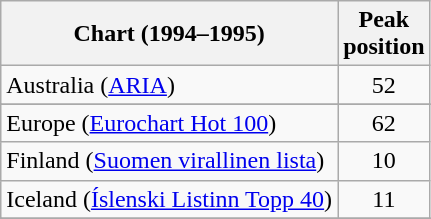<table class="wikitable sortable">
<tr>
<th>Chart (1994–1995)</th>
<th>Peak<br>position</th>
</tr>
<tr>
<td align="left">Australia (<a href='#'>ARIA</a>)</td>
<td style="text-align:center;">52</td>
</tr>
<tr>
</tr>
<tr>
<td align="left">Europe (<a href='#'>Eurochart Hot 100</a>)</td>
<td align="center">62</td>
</tr>
<tr>
<td align="left">Finland (<a href='#'>Suomen virallinen lista</a>)</td>
<td align="center">10</td>
</tr>
<tr>
<td>Iceland (<a href='#'>Íslenski Listinn Topp 40</a>)</td>
<td align="center">11</td>
</tr>
<tr>
</tr>
<tr>
</tr>
<tr>
</tr>
<tr>
</tr>
<tr>
</tr>
<tr>
</tr>
</table>
